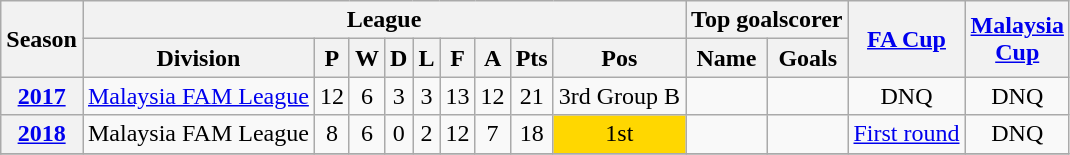<table class="wikitable" style="text-align: center">
<tr>
<th rowspan=2>Season</th>
<th colspan=9>League</th>
<th colspan=2>Top goalscorer</th>
<th rowspan=2><a href='#'>FA Cup</a></th>
<th rowspan=2><a href='#'>Malaysia<br>Cup</a></th>
</tr>
<tr>
<th>Division</th>
<th>P</th>
<th>W</th>
<th>D</th>
<th>L</th>
<th>F</th>
<th>A</th>
<th>Pts</th>
<th>Pos</th>
<th>Name</th>
<th>Goals</th>
</tr>
<tr>
<th><a href='#'>2017</a></th>
<td><a href='#'>Malaysia FAM League</a></td>
<td>12</td>
<td>6</td>
<td>3</td>
<td>3</td>
<td>13</td>
<td>12</td>
<td>21</td>
<td>3rd Group B</td>
<td></td>
<td></td>
<td>DNQ</td>
<td>DNQ</td>
</tr>
<tr>
<th><a href='#'>2018</a></th>
<td>Malaysia FAM League</td>
<td>8</td>
<td>6</td>
<td>0</td>
<td>2</td>
<td>12</td>
<td>7</td>
<td>18</td>
<td bgcolor=gold>1st</td>
<td align=left></td>
<td></td>
<td><a href='#'>First round</a></td>
<td>DNQ</td>
</tr>
<tr>
</tr>
</table>
